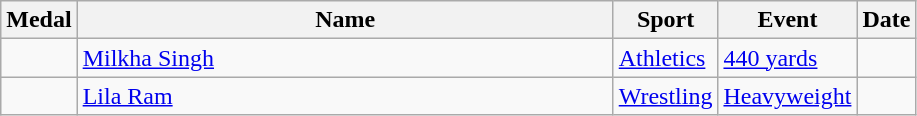<table class="wikitable sortable">
<tr>
<th>Medal</th>
<th width=350px>Name</th>
<th>Sport</th>
<th>Event</th>
<th>Date</th>
</tr>
<tr>
<td></td>
<td><a href='#'>Milkha Singh</a></td>
<td><a href='#'>Athletics</a></td>
<td><a href='#'>440 yards</a></td>
<td></td>
</tr>
<tr>
<td></td>
<td><a href='#'>Lila Ram</a></td>
<td><a href='#'>Wrestling</a></td>
<td><a href='#'>Heavyweight</a></td>
<td></td>
</tr>
</table>
